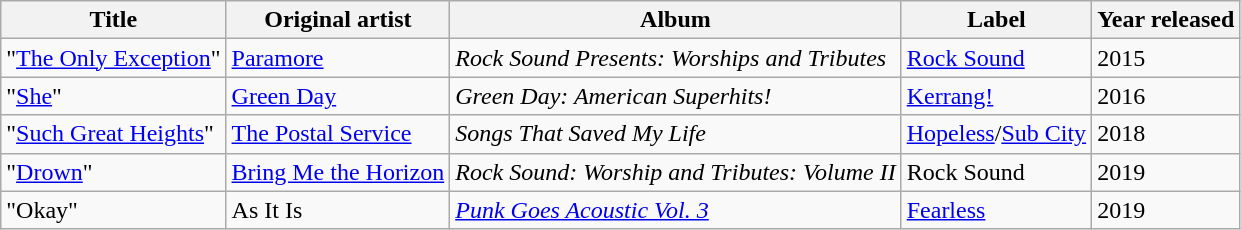<table class="wikitable" border="1">
<tr>
<th>Title</th>
<th>Original artist</th>
<th>Album</th>
<th>Label</th>
<th>Year released</th>
</tr>
<tr>
<td>"<a href='#'>The Only Exception</a>"</td>
<td><a href='#'>Paramore</a></td>
<td><em>Rock Sound Presents: Worships and Tributes</em></td>
<td><a href='#'>Rock Sound</a></td>
<td>2015</td>
</tr>
<tr>
<td>"<a href='#'>She</a>"</td>
<td><a href='#'>Green Day</a></td>
<td><em>Green Day: American Superhits!</em></td>
<td><a href='#'>Kerrang!</a></td>
<td>2016</td>
</tr>
<tr>
<td>"<a href='#'>Such Great Heights</a>"</td>
<td><a href='#'>The Postal Service</a></td>
<td><em>Songs That Saved My Life</em></td>
<td><a href='#'>Hopeless</a>/<a href='#'>Sub City</a></td>
<td>2018</td>
</tr>
<tr>
<td>"<a href='#'>Drown</a>"</td>
<td><a href='#'>Bring Me the Horizon</a></td>
<td><em>Rock Sound: Worship and Tributes: Volume II</em></td>
<td>Rock Sound</td>
<td>2019</td>
</tr>
<tr>
<td>"Okay"</td>
<td>As It Is</td>
<td><em><a href='#'>Punk Goes Acoustic Vol. 3</a></em></td>
<td><a href='#'>Fearless</a></td>
<td>2019</td>
</tr>
</table>
